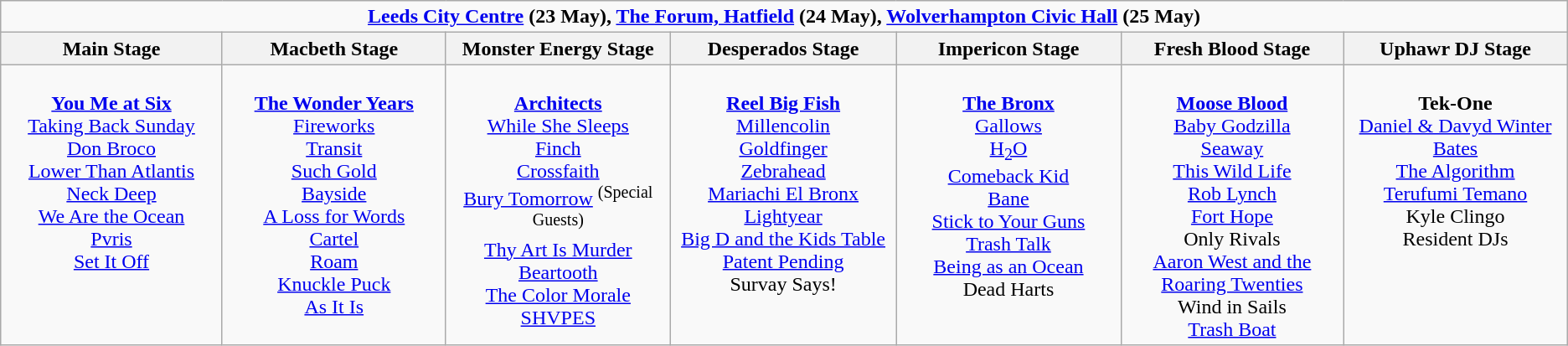<table class="wikitable">
<tr>
<td colspan="7" style="text-align:center;"><strong><a href='#'>Leeds City Centre</a> (23 May), <a href='#'>The Forum, Hatfield</a> (24 May), <a href='#'>Wolverhampton Civic Hall</a> (25 May)</strong></td>
</tr>
<tr>
<th>Main Stage</th>
<th>Macbeth Stage</th>
<th>Monster Energy Stage</th>
<th>Desperados Stage</th>
<th>Impericon Stage</th>
<th>Fresh Blood Stage</th>
<th>Uphawr DJ Stage</th>
</tr>
<tr>
<td valign="top" align="center" width=185><br><strong><a href='#'>You Me at Six</a></strong>
<br><a href='#'>Taking Back Sunday</a>
<br><a href='#'>Don Broco</a>
<br><a href='#'>Lower Than Atlantis</a>
<br><a href='#'>Neck Deep</a>
<br><a href='#'>We Are the Ocean</a>
<br><a href='#'>Pvris</a>
<br><a href='#'>Set It Off</a></td>
<td valign="top" align="center" width=185><br><strong><a href='#'>The Wonder Years</a></strong>
<br><a href='#'>Fireworks</a>
<br><a href='#'>Transit</a>
<br><a href='#'>Such Gold</a>
<br><a href='#'>Bayside</a>
<br><a href='#'>A Loss for Words</a>
<br><a href='#'>Cartel</a>
<br><a href='#'>Roam</a>
<br><a href='#'>Knuckle Puck</a>
<br><a href='#'>As It Is</a></td>
<td valign="top" align="center" width=185><br><strong><a href='#'>Architects</a></strong>
<br><a href='#'>While She Sleeps</a>
<br><a href='#'>Finch</a>
<br><a href='#'>Crossfaith</a>
<br><a href='#'>Bury Tomorrow</a> <sup>(Special Guests)</sup>
<br><a href='#'>Thy Art Is Murder</a>
<br><a href='#'>Beartooth</a>
<br><a href='#'>The Color Morale</a>
<br><a href='#'>SHVPES</a></td>
<td valign="top" align="center" width=185><br><strong><a href='#'>Reel Big Fish</a></strong>
<br><a href='#'>Millencolin</a>
<br><a href='#'>Goldfinger</a>
<br><a href='#'>Zebrahead</a>
<br><a href='#'>Mariachi El Bronx</a>
<br><a href='#'>Lightyear</a>
<br><a href='#'>Big D and the Kids Table</a>
<br><a href='#'>Patent Pending</a>
<br>Survay Says!</td>
<td valign="top" align="center" width=185><br><strong><a href='#'>The Bronx</a></strong>
<br><a href='#'>Gallows</a>
<br><a href='#'>H<sub>2</sub>O</a>
<br><a href='#'>Comeback Kid</a>
<br><a href='#'>Bane</a>
<br><a href='#'>Stick to Your Guns</a>
<br><a href='#'>Trash Talk</a>
<br><a href='#'>Being as an Ocean</a>
<br>Dead Harts</td>
<td valign="top" align="center" width=185><br><strong><a href='#'>Moose Blood</a></strong>
<br><a href='#'>Baby Godzilla</a>
<br><a href='#'>Seaway</a>
<br><a href='#'>This Wild Life</a>
<br><a href='#'>Rob Lynch</a>
<br><a href='#'>Fort Hope</a>
<br>Only Rivals
<br><a href='#'>Aaron West and the Roaring Twenties</a>
<br>Wind in Sails
<br><a href='#'>Trash Boat</a></td>
<td valign="top" align="center" width=185><br><strong>Tek-One</strong>
<br><a href='#'>Daniel & Davyd Winter Bates</a>
<br><a href='#'>The Algorithm</a>
<br><a href='#'>Terufumi Temano</a>
<br>Kyle Clingo
<br>Resident DJs</td>
</tr>
</table>
